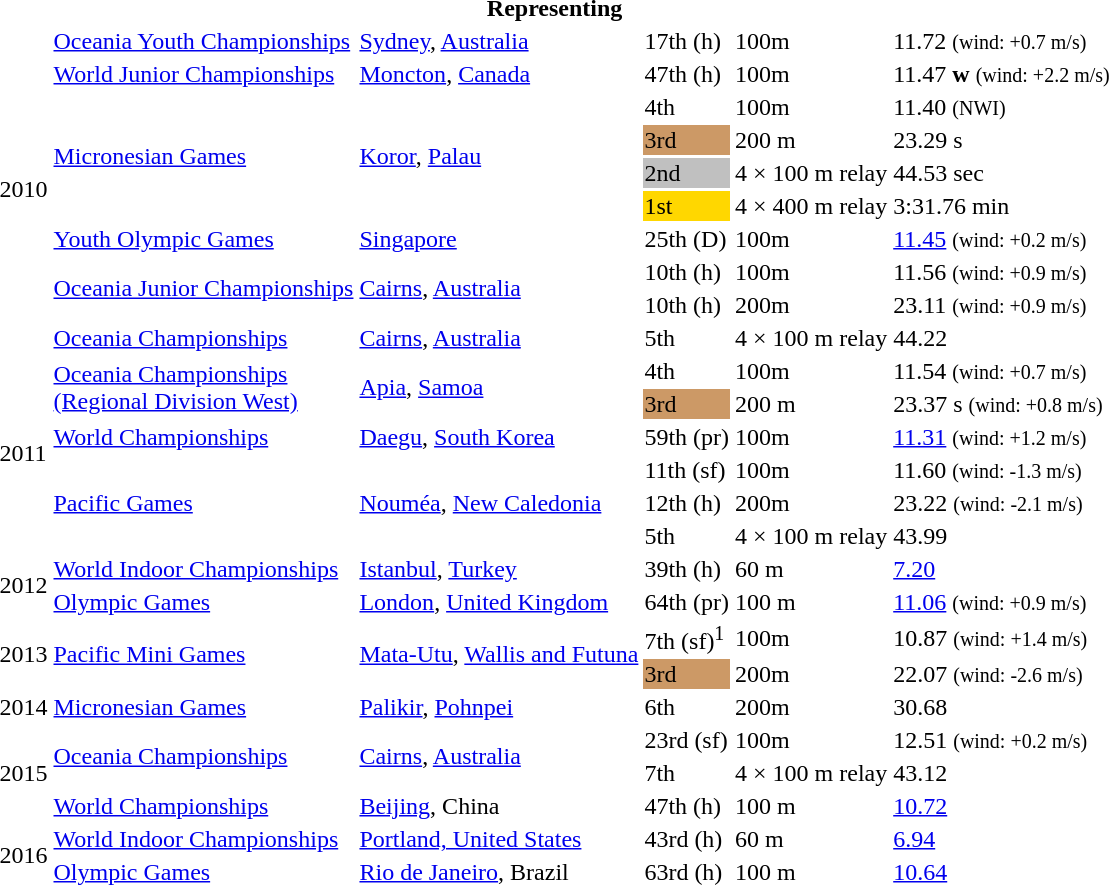<table>
<tr>
<th colspan="6">Representing </th>
</tr>
<tr>
<td rowspan=10>2010</td>
<td><a href='#'>Oceania Youth Championships</a></td>
<td><a href='#'>Sydney</a>, <a href='#'>Australia</a></td>
<td>17th (h)</td>
<td>100m</td>
<td>11.72 <small>(wind: +0.7 m/s)</small></td>
</tr>
<tr>
<td><a href='#'>World Junior Championships</a></td>
<td><a href='#'>Moncton</a>, <a href='#'>Canada</a></td>
<td>47th (h)</td>
<td>100m</td>
<td>11.47 <strong>w</strong> <small>(wind: +2.2 m/s)</small></td>
</tr>
<tr>
<td rowspan=4><a href='#'>Micronesian Games</a></td>
<td rowspan=4><a href='#'>Koror</a>, <a href='#'>Palau</a></td>
<td>4th</td>
<td>100m</td>
<td>11.40 <small>(NWI)</small></td>
</tr>
<tr>
<td bgcolor=cc9966>3rd</td>
<td>200 m</td>
<td>23.29 s</td>
</tr>
<tr>
<td bgcolor=silver>2nd</td>
<td>4 × 100 m relay</td>
<td>44.53 sec</td>
</tr>
<tr>
<td bgcolor=gold>1st</td>
<td>4 × 400 m relay</td>
<td>3:31.76 min</td>
</tr>
<tr>
<td><a href='#'>Youth Olympic Games</a></td>
<td><a href='#'>Singapore</a></td>
<td>25th (D)</td>
<td>100m</td>
<td><a href='#'>11.45</a> <small>(wind: +0.2 m/s)</small></td>
</tr>
<tr>
<td rowspan=2><a href='#'>Oceania Junior Championships</a></td>
<td rowspan=2><a href='#'>Cairns</a>, <a href='#'>Australia</a></td>
<td>10th (h)</td>
<td>100m</td>
<td>11.56 <small>(wind: +0.9 m/s)</small></td>
</tr>
<tr>
<td>10th (h)</td>
<td>200m</td>
<td>23.11 <small>(wind: +0.9 m/s)</small></td>
</tr>
<tr>
<td><a href='#'>Oceania Championships</a></td>
<td><a href='#'>Cairns</a>, <a href='#'>Australia</a></td>
<td>5th</td>
<td>4 × 100 m relay</td>
<td>44.22</td>
</tr>
<tr>
<td rowspan=6>2011</td>
<td rowspan=2><a href='#'>Oceania Championships<br>(Regional Division West)</a></td>
<td rowspan=2><a href='#'>Apia</a>, <a href='#'>Samoa</a></td>
<td>4th</td>
<td>100m</td>
<td>11.54 <small>(wind: +0.7 m/s)</small></td>
</tr>
<tr>
<td bgcolor=cc9966>3rd</td>
<td>200 m</td>
<td>23.37 s <small>(wind: +0.8 m/s)</small></td>
</tr>
<tr>
<td><a href='#'>World Championships</a></td>
<td><a href='#'>Daegu</a>, <a href='#'>South Korea</a></td>
<td>59th (pr)</td>
<td>100m</td>
<td><a href='#'>11.31</a> <small>(wind: +1.2 m/s)</small></td>
</tr>
<tr>
<td rowspan=3><a href='#'>Pacific Games</a></td>
<td rowspan=3><a href='#'>Nouméa</a>, <a href='#'>New Caledonia</a></td>
<td>11th (sf)</td>
<td>100m</td>
<td>11.60 <small>(wind: -1.3 m/s)</small></td>
</tr>
<tr>
<td>12th (h)</td>
<td>200m</td>
<td>23.22 <small>(wind: -2.1 m/s)</small></td>
</tr>
<tr>
<td>5th</td>
<td>4 × 100 m relay</td>
<td>43.99</td>
</tr>
<tr>
<td rowspan=2>2012</td>
<td><a href='#'>World Indoor Championships</a></td>
<td><a href='#'>Istanbul</a>, <a href='#'>Turkey</a></td>
<td>39th (h)</td>
<td>60 m</td>
<td><a href='#'>7.20</a></td>
</tr>
<tr>
<td><a href='#'>Olympic Games</a></td>
<td><a href='#'>London</a>, <a href='#'>United Kingdom</a></td>
<td>64th (pr)</td>
<td>100 m</td>
<td><a href='#'>11.06</a> <small>(wind: +0.9 m/s)</small></td>
</tr>
<tr>
<td rowspan=2>2013</td>
<td rowspan=2><a href='#'>Pacific Mini Games</a></td>
<td rowspan=2><a href='#'>Mata-Utu</a>, <a href='#'>Wallis and Futuna</a></td>
<td>7th (sf)<sup>1</sup></td>
<td>100m</td>
<td>10.87 <small>(wind: +1.4 m/s)</small></td>
</tr>
<tr>
<td bgcolor="cc9966">3rd</td>
<td>200m</td>
<td>22.07 <small>(wind: -2.6 m/s)</small></td>
</tr>
<tr>
<td>2014</td>
<td><a href='#'>Micronesian Games</a></td>
<td><a href='#'>Palikir</a>, <a href='#'>Pohnpei</a></td>
<td>6th</td>
<td>200m</td>
<td>30.68</td>
</tr>
<tr>
<td rowspan=3>2015</td>
<td rowspan=2><a href='#'>Oceania Championships</a></td>
<td rowspan=2><a href='#'>Cairns</a>, <a href='#'>Australia</a></td>
<td>23rd (sf)</td>
<td>100m</td>
<td>12.51 <small>(wind: +0.2 m/s)</small></td>
</tr>
<tr>
<td>7th</td>
<td>4 × 100 m relay</td>
<td>43.12</td>
</tr>
<tr>
<td><a href='#'>World Championships</a></td>
<td><a href='#'>Beijing</a>, China</td>
<td>47th (h)</td>
<td>100 m</td>
<td><a href='#'>10.72</a></td>
</tr>
<tr>
<td rowspan=2>2016</td>
<td><a href='#'>World Indoor Championships</a></td>
<td><a href='#'>Portland, United States</a></td>
<td>43rd (h)</td>
<td>60 m</td>
<td><a href='#'>6.94</a></td>
</tr>
<tr>
<td><a href='#'>Olympic Games</a></td>
<td><a href='#'>Rio de Janeiro</a>, Brazil</td>
<td>63rd (h)</td>
<td>100 m</td>
<td><a href='#'>10.64</a></td>
</tr>
</table>
